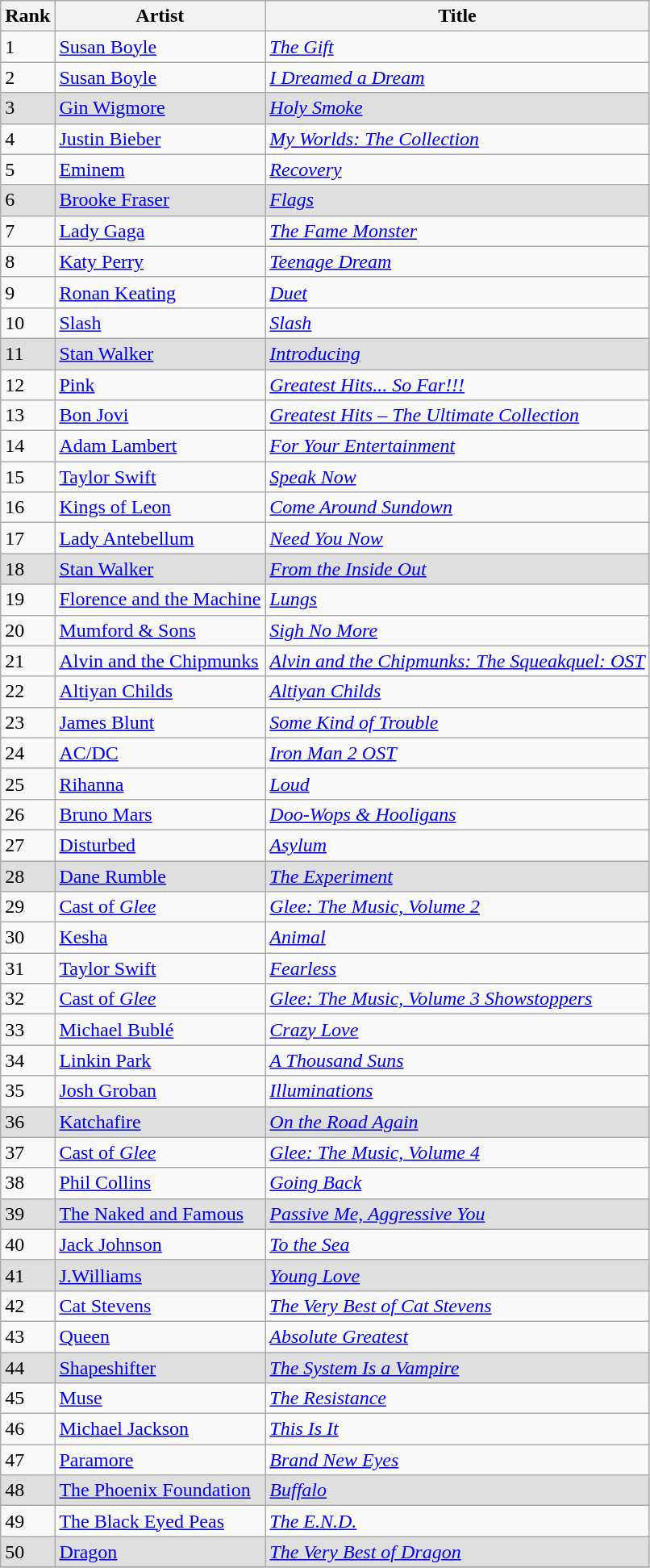<table class="wikitable sortable">
<tr>
<th>Rank</th>
<th>Artist</th>
<th>Title</th>
</tr>
<tr>
<td>1</td>
<td><a href='#'>Susan Boyle</a></td>
<td><em><a href='#'>The Gift</a></em></td>
</tr>
<tr>
<td>2</td>
<td><a href='#'>Susan Boyle</a></td>
<td><em><a href='#'>I Dreamed a Dream</a></em></td>
</tr>
<tr bgcolor="#DFDFDF">
<td>3</td>
<td><a href='#'>Gin Wigmore</a></td>
<td><em><a href='#'>Holy Smoke</a></em></td>
</tr>
<tr>
<td>4</td>
<td><a href='#'>Justin Bieber</a></td>
<td><em><a href='#'>My Worlds: The Collection</a></em></td>
</tr>
<tr>
<td>5</td>
<td><a href='#'>Eminem</a></td>
<td><em><a href='#'>Recovery</a></em></td>
</tr>
<tr bgcolor="#DFDFDF">
<td>6</td>
<td><a href='#'>Brooke Fraser</a></td>
<td><em><a href='#'>Flags</a></em></td>
</tr>
<tr>
<td>7</td>
<td><a href='#'>Lady Gaga</a></td>
<td><em><a href='#'>The Fame Monster</a></em></td>
</tr>
<tr>
<td>8</td>
<td><a href='#'>Katy Perry</a></td>
<td><em><a href='#'>Teenage Dream</a></em></td>
</tr>
<tr>
<td>9</td>
<td><a href='#'>Ronan Keating</a></td>
<td><em><a href='#'>Duet</a></em></td>
</tr>
<tr>
<td>10</td>
<td><a href='#'>Slash</a></td>
<td><em><a href='#'>Slash</a></em></td>
</tr>
<tr bgcolor="#DFDFDF">
<td>11</td>
<td><a href='#'>Stan Walker</a></td>
<td><em><a href='#'>Introducing</a></em></td>
</tr>
<tr>
<td>12</td>
<td><a href='#'>Pink</a></td>
<td><em><a href='#'>Greatest Hits... So Far!!!</a></em></td>
</tr>
<tr>
<td>13</td>
<td><a href='#'>Bon Jovi</a></td>
<td><em><a href='#'>Greatest Hits – The Ultimate Collection</a></em></td>
</tr>
<tr>
<td>14</td>
<td><a href='#'>Adam Lambert</a></td>
<td><em><a href='#'>For Your Entertainment</a></em></td>
</tr>
<tr>
<td>15</td>
<td><a href='#'>Taylor Swift</a></td>
<td><em><a href='#'>Speak Now</a></em></td>
</tr>
<tr>
<td>16</td>
<td><a href='#'>Kings of Leon</a></td>
<td><em><a href='#'>Come Around Sundown</a></em></td>
</tr>
<tr>
<td>17</td>
<td><a href='#'>Lady Antebellum</a></td>
<td><em><a href='#'>Need You Now</a></em></td>
</tr>
<tr bgcolor="#DFDFDF">
<td>18</td>
<td><a href='#'>Stan Walker</a></td>
<td><em><a href='#'>From the Inside Out</a></em></td>
</tr>
<tr>
<td>19</td>
<td><a href='#'>Florence and the Machine</a></td>
<td><em><a href='#'>Lungs</a></em></td>
</tr>
<tr>
<td>20</td>
<td><a href='#'>Mumford & Sons</a></td>
<td><em><a href='#'>Sigh No More</a></em></td>
</tr>
<tr>
<td>21</td>
<td><a href='#'>Alvin and the Chipmunks</a></td>
<td><em><a href='#'>Alvin and the Chipmunks: The Squeakquel: OST</a></em></td>
</tr>
<tr>
<td>22</td>
<td><a href='#'>Altiyan Childs</a></td>
<td><em><a href='#'>Altiyan Childs</a></em></td>
</tr>
<tr>
<td>23</td>
<td><a href='#'>James Blunt</a></td>
<td><em><a href='#'>Some Kind of Trouble</a></em></td>
</tr>
<tr>
<td>24</td>
<td><a href='#'>AC/DC</a></td>
<td><em><a href='#'>Iron Man 2 OST</a></em></td>
</tr>
<tr>
<td>25</td>
<td><a href='#'>Rihanna</a></td>
<td><em><a href='#'>Loud</a></em></td>
</tr>
<tr>
<td>26</td>
<td><a href='#'>Bruno Mars</a></td>
<td><em><a href='#'>Doo-Wops & Hooligans</a></em></td>
</tr>
<tr>
<td>27</td>
<td><a href='#'>Disturbed</a></td>
<td><em><a href='#'>Asylum</a></em></td>
</tr>
<tr bgcolor="#DFDFDF">
<td>28</td>
<td><a href='#'>Dane Rumble</a></td>
<td><em><a href='#'>The Experiment</a></em></td>
</tr>
<tr>
<td>29</td>
<td><a href='#'>Cast of <em>Glee</em></a></td>
<td><em><a href='#'>Glee: The Music, Volume 2</a></em></td>
</tr>
<tr>
<td>30</td>
<td><a href='#'>Kesha</a></td>
<td><em><a href='#'>Animal</a></em></td>
</tr>
<tr>
<td>31</td>
<td><a href='#'>Taylor Swift</a></td>
<td><em><a href='#'>Fearless</a></em></td>
</tr>
<tr>
<td>32</td>
<td><a href='#'>Cast of <em>Glee</em></a></td>
<td><em><a href='#'>Glee: The Music, Volume 3 Showstoppers</a></em></td>
</tr>
<tr>
<td>33</td>
<td><a href='#'>Michael Bublé</a></td>
<td><em><a href='#'>Crazy Love</a></em></td>
</tr>
<tr>
<td>34</td>
<td><a href='#'>Linkin Park</a></td>
<td><em><a href='#'>A Thousand Suns</a></em></td>
</tr>
<tr>
<td>35</td>
<td><a href='#'>Josh Groban</a></td>
<td><em><a href='#'>Illuminations</a></em></td>
</tr>
<tr bgcolor="#DFDFDF">
<td>36</td>
<td><a href='#'>Katchafire</a></td>
<td><em><a href='#'>On the Road Again</a></em></td>
</tr>
<tr>
<td>37</td>
<td><a href='#'>Cast of <em>Glee</em></a></td>
<td><em><a href='#'>Glee: The Music, Volume 4</a></em></td>
</tr>
<tr>
<td>38</td>
<td><a href='#'>Phil Collins</a></td>
<td><em><a href='#'>Going Back</a></em></td>
</tr>
<tr bgcolor="#DFDFDF">
<td>39</td>
<td><a href='#'>The Naked and Famous</a></td>
<td><em><a href='#'>Passive Me, Aggressive You</a></em></td>
</tr>
<tr>
<td>40</td>
<td><a href='#'>Jack Johnson</a></td>
<td><em><a href='#'>To the Sea</a></em></td>
</tr>
<tr bgcolor="#DFDFDF">
<td>41</td>
<td><a href='#'>J.Williams</a></td>
<td><em><a href='#'>Young Love</a></em></td>
</tr>
<tr>
<td>42</td>
<td><a href='#'>Cat Stevens</a></td>
<td><em><a href='#'>The Very Best of Cat Stevens</a></em></td>
</tr>
<tr>
<td>43</td>
<td><a href='#'>Queen</a></td>
<td><em><a href='#'>Absolute Greatest</a></em></td>
</tr>
<tr bgcolor="#DFDFDF">
<td>44</td>
<td><a href='#'>Shapeshifter</a></td>
<td><em><a href='#'>The System Is a Vampire</a></em></td>
</tr>
<tr>
<td>45</td>
<td><a href='#'>Muse</a></td>
<td><em><a href='#'>The Resistance</a></em></td>
</tr>
<tr>
<td>46</td>
<td><a href='#'>Michael Jackson</a></td>
<td><em><a href='#'>This Is It</a></em></td>
</tr>
<tr>
<td>47</td>
<td><a href='#'>Paramore</a></td>
<td><em><a href='#'>Brand New Eyes</a></em></td>
</tr>
<tr bgcolor="#DFDFDF">
<td>48</td>
<td><a href='#'>The Phoenix Foundation</a></td>
<td><em><a href='#'>Buffalo</a></em></td>
</tr>
<tr>
<td>49</td>
<td><a href='#'>The Black Eyed Peas</a></td>
<td><em><a href='#'>The E.N.D.</a></em></td>
</tr>
<tr bgcolor="#DFDFDF">
<td>50</td>
<td><a href='#'>Dragon</a></td>
<td><em><a href='#'>The Very Best of Dragon</a></em></td>
</tr>
<tr>
</tr>
</table>
